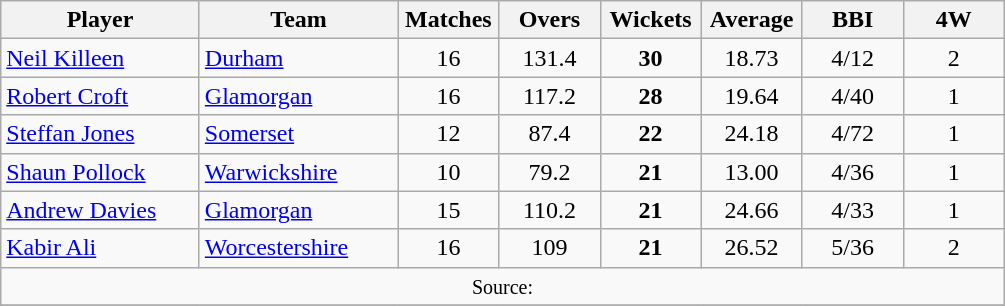<table class="wikitable" style="text-align:center;">
<tr>
<th width=125>Player</th>
<th width=125>Team</th>
<th width=60>Matches</th>
<th width=60>Overs</th>
<th width=60>Wickets</th>
<th width=60>Average</th>
<th width=60>BBI</th>
<th width=60>4W</th>
</tr>
<tr>
<td align="left"><a href='#'>Neil Killeen</a></td>
<td align="left"><a href='#'>Durham</a></td>
<td>16</td>
<td>131.4</td>
<td><strong>30</strong></td>
<td>18.73</td>
<td>4/12</td>
<td>2</td>
</tr>
<tr>
<td align="left"><a href='#'>Robert Croft</a></td>
<td align="left"><a href='#'>Glamorgan</a></td>
<td>16</td>
<td>117.2</td>
<td><strong>28</strong></td>
<td>19.64</td>
<td>4/40</td>
<td>1</td>
</tr>
<tr>
<td align="left"><a href='#'>Steffan Jones</a></td>
<td align="left"><a href='#'>Somerset</a></td>
<td>12</td>
<td>87.4</td>
<td><strong>22</strong></td>
<td>24.18</td>
<td>4/72</td>
<td>1</td>
</tr>
<tr>
<td align="left"><a href='#'>Shaun Pollock</a></td>
<td align="left"><a href='#'>Warwickshire</a></td>
<td>10</td>
<td>79.2</td>
<td><strong>21</strong></td>
<td>13.00</td>
<td>4/36</td>
<td>1</td>
</tr>
<tr>
<td align="left"><a href='#'>Andrew Davies</a></td>
<td align="left"><a href='#'>Glamorgan</a></td>
<td>15</td>
<td>110.2</td>
<td><strong>21</strong></td>
<td>24.66</td>
<td>4/33</td>
<td>1</td>
</tr>
<tr>
<td align="left"><a href='#'>Kabir Ali</a></td>
<td align="left"><a href='#'>Worcestershire</a></td>
<td>16</td>
<td>109</td>
<td><strong>21</strong></td>
<td>26.52</td>
<td>5/36</td>
<td>2</td>
</tr>
<tr>
<td colspan=8><small>Source:</small></td>
</tr>
<tr>
</tr>
</table>
